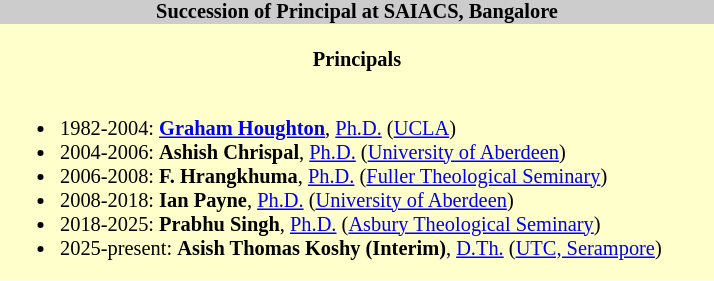<table class="toccolours" style="float:right; margin-left:1em; font-size:85%; background:#ffc; color:black; width:35em; max-width:40%;" cellspacing="0" cellpadding="0">
<tr>
<th style="background:#ccc;">Succession of Principal at SAIACS, Bangalore</th>
</tr>
<tr>
<td style="text-align: center;"><br><strong>Principals</strong></td>
</tr>
<tr>
<td style="text-align: left;"><br><ul><li>1982-2004: <strong><a href='#'>Graham Houghton</a></strong>, <a href='#'>Ph.D.</a> (<a href='#'>UCLA</a>)</li><li>2004-2006: <strong>Ashish Chrispal</strong>, <a href='#'>Ph.D.</a> (<a href='#'>University of Aberdeen</a>)</li><li>2006-2008: <strong>F. Hrangkhuma</strong>, <a href='#'>Ph.D.</a> (<a href='#'>Fuller Theological Seminary</a>)</li><li>2008-2018: <strong>Ian Payne</strong>, <a href='#'>Ph.D.</a> (<a href='#'>University of Aberdeen</a>)</li><li>2018-2025: <strong>Prabhu Singh</strong>, <a href='#'>Ph.D.</a> (<a href='#'>Asbury Theological Seminary</a>)</li><li>2025-present: <strong>Asish Thomas Koshy (Interim)</strong>, <a href='#'>D.Th.</a> (<a href='#'>UTC, Serampore</a>)</li></ul></td>
</tr>
</table>
